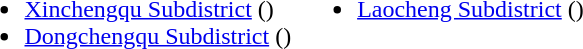<table>
<tr>
<td valign="top"><br><ul><li><a href='#'>Xinchengqu Subdistrict</a> ()</li><li><a href='#'>Dongchengqu Subdistrict</a> ()</li></ul></td>
<td valign="top"><br><ul><li><a href='#'>Laocheng Subdistrict</a> ()</li></ul></td>
</tr>
</table>
